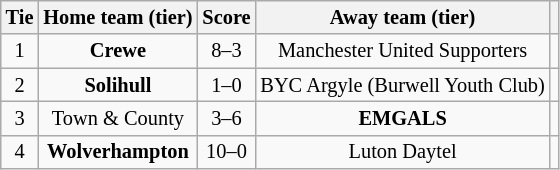<table class="wikitable" style="text-align:center; font-size:85%">
<tr>
<th>Tie</th>
<th>Home team (tier)</th>
<th>Score</th>
<th>Away team (tier)</th>
<th></th>
</tr>
<tr>
<td align="center">1</td>
<td><strong>Crewe</strong></td>
<td align="center">8–3</td>
<td>Manchester United Supporters</td>
<td></td>
</tr>
<tr>
<td align="center">2</td>
<td><strong>Solihull</strong></td>
<td align="center">1–0</td>
<td>BYC Argyle (Burwell Youth Club)</td>
<td></td>
</tr>
<tr>
<td align="center">3</td>
<td>Town & County</td>
<td align="center">3–6</td>
<td><strong>EMGALS</strong></td>
<td></td>
</tr>
<tr>
<td align="center">4</td>
<td><strong>Wolverhampton</strong></td>
<td align="center">10–0</td>
<td>Luton Daytel</td>
<td></td>
</tr>
</table>
